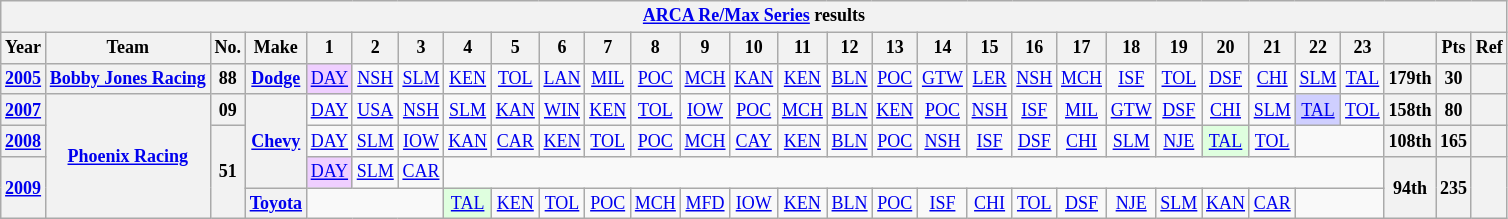<table class="wikitable" style="text-align:center; font-size:75%">
<tr>
<th colspan=48><a href='#'>ARCA Re/Max Series</a> results</th>
</tr>
<tr>
<th>Year</th>
<th>Team</th>
<th>No.</th>
<th>Make</th>
<th>1</th>
<th>2</th>
<th>3</th>
<th>4</th>
<th>5</th>
<th>6</th>
<th>7</th>
<th>8</th>
<th>9</th>
<th>10</th>
<th>11</th>
<th>12</th>
<th>13</th>
<th>14</th>
<th>15</th>
<th>16</th>
<th>17</th>
<th>18</th>
<th>19</th>
<th>20</th>
<th>21</th>
<th>22</th>
<th>23</th>
<th></th>
<th>Pts</th>
<th>Ref</th>
</tr>
<tr>
<th><a href='#'>2005</a></th>
<th><a href='#'>Bobby Jones Racing</a></th>
<th>88</th>
<th><a href='#'>Dodge</a></th>
<td style="background:#EFCFFF;"><a href='#'>DAY</a><br></td>
<td><a href='#'>NSH</a></td>
<td><a href='#'>SLM</a></td>
<td><a href='#'>KEN</a></td>
<td><a href='#'>TOL</a></td>
<td><a href='#'>LAN</a></td>
<td><a href='#'>MIL</a></td>
<td><a href='#'>POC</a></td>
<td><a href='#'>MCH</a></td>
<td><a href='#'>KAN</a></td>
<td><a href='#'>KEN</a></td>
<td><a href='#'>BLN</a></td>
<td><a href='#'>POC</a></td>
<td><a href='#'>GTW</a></td>
<td><a href='#'>LER</a></td>
<td><a href='#'>NSH</a></td>
<td><a href='#'>MCH</a></td>
<td><a href='#'>ISF</a></td>
<td><a href='#'>TOL</a></td>
<td><a href='#'>DSF</a></td>
<td><a href='#'>CHI</a></td>
<td><a href='#'>SLM</a></td>
<td><a href='#'>TAL</a></td>
<th>179th</th>
<th>30</th>
<th></th>
</tr>
<tr>
<th><a href='#'>2007</a></th>
<th rowspan=4><a href='#'>Phoenix Racing</a></th>
<th>09</th>
<th rowspan=3><a href='#'>Chevy</a></th>
<td><a href='#'>DAY</a></td>
<td><a href='#'>USA</a></td>
<td><a href='#'>NSH</a></td>
<td><a href='#'>SLM</a></td>
<td><a href='#'>KAN</a></td>
<td><a href='#'>WIN</a></td>
<td><a href='#'>KEN</a></td>
<td><a href='#'>TOL</a></td>
<td><a href='#'>IOW</a></td>
<td><a href='#'>POC</a></td>
<td><a href='#'>MCH</a></td>
<td><a href='#'>BLN</a></td>
<td><a href='#'>KEN</a></td>
<td><a href='#'>POC</a></td>
<td><a href='#'>NSH</a></td>
<td><a href='#'>ISF</a></td>
<td><a href='#'>MIL</a></td>
<td><a href='#'>GTW</a></td>
<td><a href='#'>DSF</a></td>
<td><a href='#'>CHI</a></td>
<td><a href='#'>SLM</a></td>
<td style="background:#CFCFFF;"><a href='#'>TAL</a><br></td>
<td><a href='#'>TOL</a></td>
<th>158th</th>
<th>80</th>
<th></th>
</tr>
<tr>
<th><a href='#'>2008</a></th>
<th rowspan=3>51</th>
<td><a href='#'>DAY</a></td>
<td><a href='#'>SLM</a></td>
<td><a href='#'>IOW</a></td>
<td><a href='#'>KAN</a></td>
<td><a href='#'>CAR</a></td>
<td><a href='#'>KEN</a></td>
<td><a href='#'>TOL</a></td>
<td><a href='#'>POC</a></td>
<td><a href='#'>MCH</a></td>
<td><a href='#'>CAY</a></td>
<td><a href='#'>KEN</a></td>
<td><a href='#'>BLN</a></td>
<td><a href='#'>POC</a></td>
<td><a href='#'>NSH</a></td>
<td><a href='#'>ISF</a></td>
<td><a href='#'>DSF</a></td>
<td><a href='#'>CHI</a></td>
<td><a href='#'>SLM</a></td>
<td><a href='#'>NJE</a></td>
<td style="background:#DFFFDF;"><a href='#'>TAL</a><br></td>
<td><a href='#'>TOL</a></td>
<td colspan=2></td>
<th>108th</th>
<th>165</th>
<th></th>
</tr>
<tr>
<th rowspan=2><a href='#'>2009</a></th>
<td style="background:#EFCFFF;"><a href='#'>DAY</a><br></td>
<td><a href='#'>SLM</a></td>
<td><a href='#'>CAR</a></td>
<td colspan=20></td>
<th rowspan=2>94th</th>
<th rowspan=2>235</th>
<th rowspan=2></th>
</tr>
<tr>
<th><a href='#'>Toyota</a></th>
<td colspan=3></td>
<td style="background:#DFFFDF;"><a href='#'>TAL</a><br></td>
<td><a href='#'>KEN</a></td>
<td><a href='#'>TOL</a></td>
<td><a href='#'>POC</a></td>
<td><a href='#'>MCH</a></td>
<td><a href='#'>MFD</a></td>
<td><a href='#'>IOW</a></td>
<td><a href='#'>KEN</a></td>
<td><a href='#'>BLN</a></td>
<td><a href='#'>POC</a></td>
<td><a href='#'>ISF</a></td>
<td><a href='#'>CHI</a></td>
<td><a href='#'>TOL</a></td>
<td><a href='#'>DSF</a></td>
<td><a href='#'>NJE</a></td>
<td><a href='#'>SLM</a></td>
<td><a href='#'>KAN</a></td>
<td><a href='#'>CAR</a></td>
<td colspan=2></td>
</tr>
</table>
